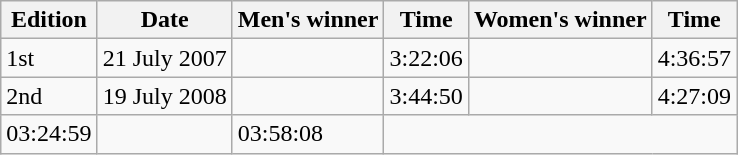<table class="wikitable">
<tr>
<th>Edition</th>
<th>Date</th>
<th>Men's winner</th>
<th>Time</th>
<th>Women's winner</th>
<th>Time</th>
</tr>
<tr>
<td>1st</td>
<td>21 July 2007</td>
<td></td>
<td>3:22:06</td>
<td></td>
<td>4:36:57</td>
</tr>
<tr>
<td>2nd</td>
<td>19 July 2008</td>
<td></td>
<td>3:44:50</td>
<td></td>
<td>4:27:09</td>
</tr>
<tr>
<td>03:24:59</td>
<td></td>
<td>03:58:08</td>
</tr>
</table>
